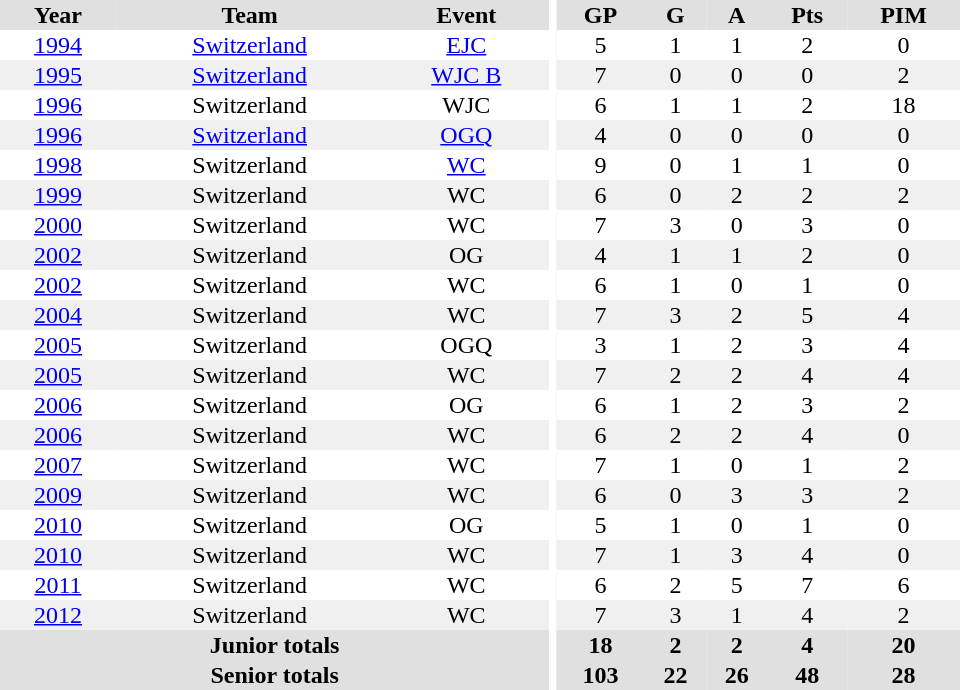<table border="0" cellpadding="1" cellspacing="0" ID="Table3" style="text-align:center; width:40em">
<tr ALIGN="center" bgcolor="#e0e0e0">
<th>Year</th>
<th>Team</th>
<th>Event</th>
<th rowspan="99" bgcolor="#ffffff"></th>
<th>GP</th>
<th>G</th>
<th>A</th>
<th>Pts</th>
<th>PIM</th>
</tr>
<tr>
<td><a href='#'>1994</a></td>
<td><a href='#'>Switzerland</a></td>
<td><a href='#'>EJC</a></td>
<td>5</td>
<td>1</td>
<td>1</td>
<td>2</td>
<td>0</td>
</tr>
<tr bgcolor="#f0f0f0">
<td><a href='#'>1995</a></td>
<td><a href='#'>Switzerland</a></td>
<td><a href='#'>WJC B</a></td>
<td>7</td>
<td>0</td>
<td>0</td>
<td>0</td>
<td>2</td>
</tr>
<tr>
<td><a href='#'>1996</a></td>
<td>Switzerland</td>
<td>WJC</td>
<td>6</td>
<td>1</td>
<td>1</td>
<td>2</td>
<td>18</td>
</tr>
<tr bgcolor="#f0f0f0">
<td><a href='#'>1996</a></td>
<td><a href='#'>Switzerland</a></td>
<td><a href='#'>OGQ</a></td>
<td>4</td>
<td>0</td>
<td>0</td>
<td>0</td>
<td>0</td>
</tr>
<tr>
<td><a href='#'>1998</a></td>
<td>Switzerland</td>
<td><a href='#'>WC</a></td>
<td>9</td>
<td>0</td>
<td>1</td>
<td>1</td>
<td>0</td>
</tr>
<tr bgcolor="#f0f0f0">
<td><a href='#'>1999</a></td>
<td>Switzerland</td>
<td>WC</td>
<td>6</td>
<td>0</td>
<td>2</td>
<td>2</td>
<td>2</td>
</tr>
<tr>
<td><a href='#'>2000</a></td>
<td>Switzerland</td>
<td>WC</td>
<td>7</td>
<td>3</td>
<td>0</td>
<td>3</td>
<td>0</td>
</tr>
<tr bgcolor="#f0f0f0">
<td><a href='#'>2002</a></td>
<td>Switzerland</td>
<td>OG</td>
<td>4</td>
<td>1</td>
<td>1</td>
<td>2</td>
<td>0</td>
</tr>
<tr>
<td><a href='#'>2002</a></td>
<td>Switzerland</td>
<td>WC</td>
<td>6</td>
<td>1</td>
<td>0</td>
<td>1</td>
<td>0</td>
</tr>
<tr bgcolor="#f0f0f0">
<td><a href='#'>2004</a></td>
<td>Switzerland</td>
<td>WC</td>
<td>7</td>
<td>3</td>
<td>2</td>
<td>5</td>
<td>4</td>
</tr>
<tr>
<td><a href='#'>2005</a></td>
<td>Switzerland</td>
<td>OGQ</td>
<td>3</td>
<td>1</td>
<td>2</td>
<td>3</td>
<td>4</td>
</tr>
<tr bgcolor="#f0f0f0">
<td><a href='#'>2005</a></td>
<td>Switzerland</td>
<td>WC</td>
<td>7</td>
<td>2</td>
<td>2</td>
<td>4</td>
<td>4</td>
</tr>
<tr>
<td><a href='#'>2006</a></td>
<td>Switzerland</td>
<td>OG</td>
<td>6</td>
<td>1</td>
<td>2</td>
<td>3</td>
<td>2</td>
</tr>
<tr bgcolor="#f0f0f0">
<td><a href='#'>2006</a></td>
<td>Switzerland</td>
<td>WC</td>
<td>6</td>
<td>2</td>
<td>2</td>
<td>4</td>
<td>0</td>
</tr>
<tr>
<td><a href='#'>2007</a></td>
<td>Switzerland</td>
<td>WC</td>
<td>7</td>
<td>1</td>
<td>0</td>
<td>1</td>
<td>2</td>
</tr>
<tr bgcolor="#f0f0f0">
<td><a href='#'>2009</a></td>
<td>Switzerland</td>
<td>WC</td>
<td>6</td>
<td>0</td>
<td>3</td>
<td>3</td>
<td>2</td>
</tr>
<tr>
<td><a href='#'>2010</a></td>
<td>Switzerland</td>
<td>OG</td>
<td>5</td>
<td>1</td>
<td>0</td>
<td>1</td>
<td>0</td>
</tr>
<tr bgcolor="#f0f0f0">
<td><a href='#'>2010</a></td>
<td>Switzerland</td>
<td>WC</td>
<td>7</td>
<td>1</td>
<td>3</td>
<td>4</td>
<td>0</td>
</tr>
<tr>
<td><a href='#'>2011</a></td>
<td>Switzerland</td>
<td>WC</td>
<td>6</td>
<td>2</td>
<td>5</td>
<td>7</td>
<td>6</td>
</tr>
<tr bgcolor="#f0f0f0">
<td><a href='#'>2012</a></td>
<td>Switzerland</td>
<td>WC</td>
<td>7</td>
<td>3</td>
<td>1</td>
<td>4</td>
<td>2</td>
</tr>
<tr style="background: #e0e0e0;">
<th colspan="3">Junior totals</th>
<th>18</th>
<th>2</th>
<th>2</th>
<th>4</th>
<th>20</th>
</tr>
<tr style="background: #e0e0e0;">
<th colspan="3">Senior totals</th>
<th>103</th>
<th>22</th>
<th>26</th>
<th>48</th>
<th>28</th>
</tr>
</table>
